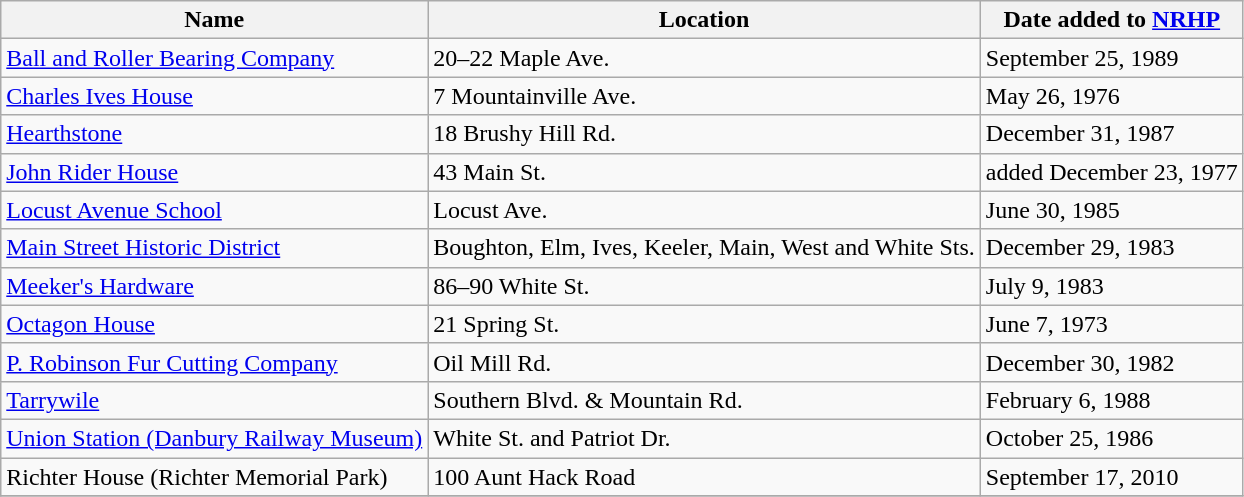<table class="wikitable">
<tr>
<th>Name</th>
<th>Location</th>
<th>Date added to <a href='#'>NRHP</a></th>
</tr>
<tr>
<td><a href='#'>Ball and Roller Bearing Company</a></td>
<td>20–22 Maple Ave.</td>
<td>September 25, 1989</td>
</tr>
<tr>
<td><a href='#'>Charles Ives House</a></td>
<td>7 Mountainville Ave.</td>
<td>May 26, 1976</td>
</tr>
<tr>
<td><a href='#'>Hearthstone</a></td>
<td>18 Brushy Hill Rd.</td>
<td>December 31, 1987</td>
</tr>
<tr>
<td><a href='#'>John Rider House</a></td>
<td>43 Main St.</td>
<td>added December 23, 1977</td>
</tr>
<tr>
<td><a href='#'>Locust Avenue School</a></td>
<td>Locust Ave.</td>
<td>June 30, 1985</td>
</tr>
<tr>
<td><a href='#'>Main Street Historic District</a></td>
<td>Boughton, Elm, Ives, Keeler, Main, West and White Sts.</td>
<td>December 29, 1983</td>
</tr>
<tr>
<td><a href='#'>Meeker's Hardware</a></td>
<td>86–90 White St.</td>
<td>July 9, 1983</td>
</tr>
<tr>
<td><a href='#'>Octagon House</a></td>
<td>21 Spring St.</td>
<td>June 7, 1973</td>
</tr>
<tr>
<td><a href='#'>P. Robinson Fur Cutting Company</a></td>
<td>Oil Mill Rd.</td>
<td>December 30, 1982</td>
</tr>
<tr>
<td><a href='#'>Tarrywile</a></td>
<td>Southern Blvd. & Mountain Rd.</td>
<td>February 6, 1988</td>
</tr>
<tr>
<td><a href='#'>Union Station (Danbury Railway Museum)</a></td>
<td>White St. and Patriot Dr.</td>
<td>October 25, 1986</td>
</tr>
<tr>
<td>Richter House (Richter Memorial Park)</td>
<td>100 Aunt Hack Road</td>
<td>September 17, 2010</td>
</tr>
<tr>
</tr>
</table>
